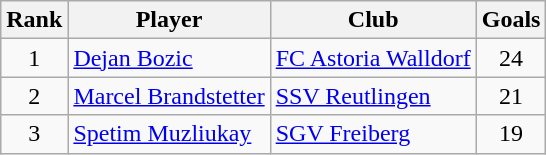<table class="wikitable" style="text-align:center">
<tr>
<th>Rank</th>
<th>Player</th>
<th>Club</th>
<th>Goals</th>
</tr>
<tr>
<td>1</td>
<td align="left"> <a href='#'>Dejan Bozic</a></td>
<td align="left"><a href='#'>FC Astoria Walldorf</a></td>
<td>24</td>
</tr>
<tr>
<td>2</td>
<td align="left"> <a href='#'>Marcel Brandstetter</a></td>
<td align="left"><a href='#'>SSV Reutlingen</a></td>
<td>21</td>
</tr>
<tr>
<td>3</td>
<td align="left"> <a href='#'>Spetim Muzliukay</a></td>
<td align="left"><a href='#'>SGV Freiberg</a></td>
<td>19</td>
</tr>
</table>
